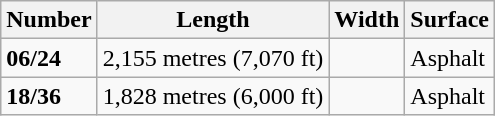<table class="wikitable">
<tr>
<th>Number</th>
<th>Length</th>
<th>Width</th>
<th>Surface</th>
</tr>
<tr>
<td><strong>06/24</strong></td>
<td>2,155 metres (7,070 ft)</td>
<td></td>
<td>Asphalt</td>
</tr>
<tr>
<td><strong>18/36</strong></td>
<td>1,828 metres (6,000 ft)</td>
<td></td>
<td>Asphalt</td>
</tr>
</table>
